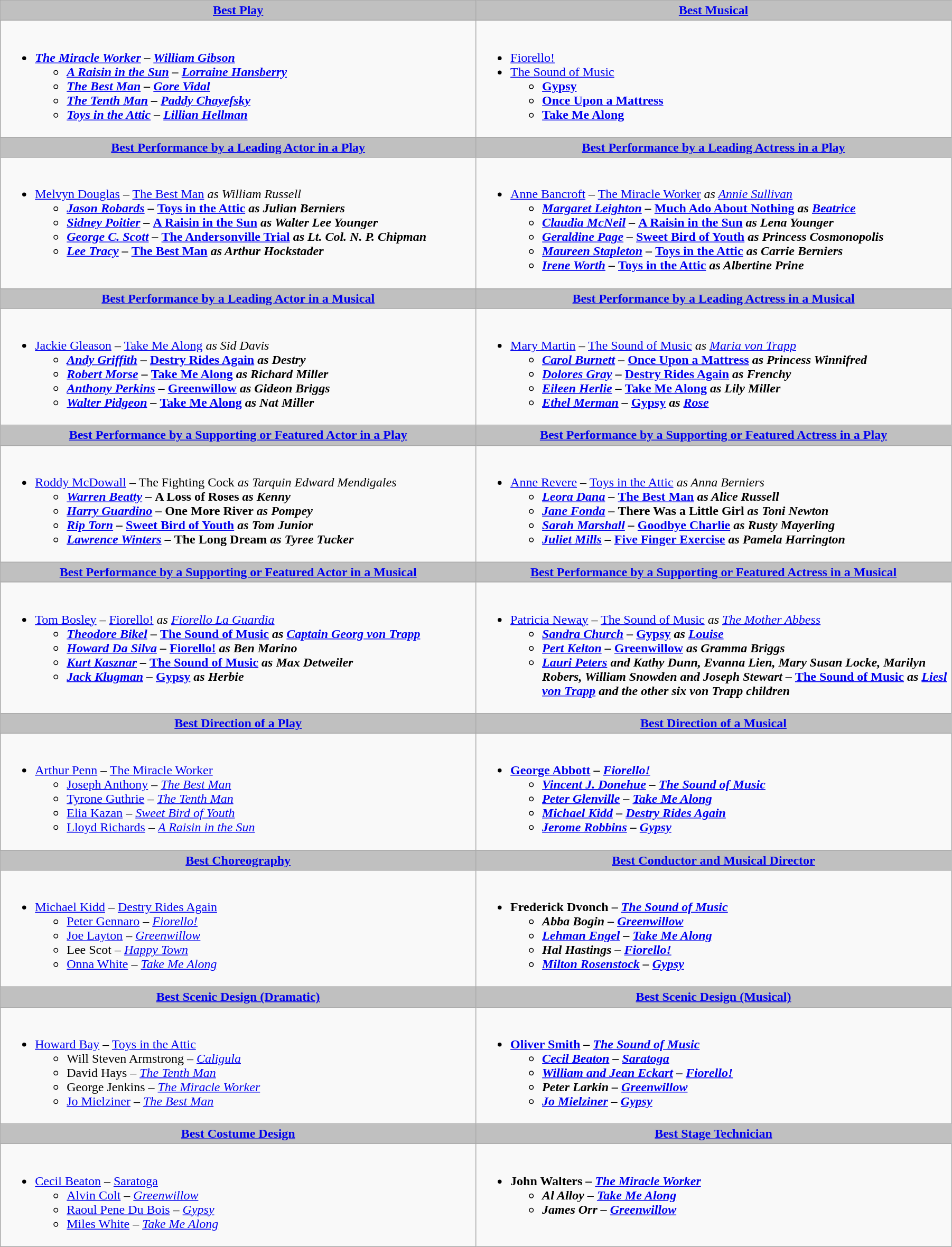<table class=wikitable width="95%">
<tr>
<th style="background:#C0C0C0;" ! width="50%"><a href='#'>Best Play</a></th>
<th style="background:#C0C0C0;" ! width="50%"><a href='#'>Best Musical</a></th>
</tr>
<tr>
<td valign="top"><br><ul><li><strong><em><a href='#'>The Miracle Worker</a><em> – <a href='#'>William Gibson</a><strong><ul><li></em><a href='#'>A Raisin in the Sun</a><em> – <a href='#'>Lorraine Hansberry</a></li><li></em><a href='#'>The Best Man</a><em> – <a href='#'>Gore Vidal</a></li><li></em><a href='#'>The Tenth Man</a><em> – <a href='#'>Paddy Chayefsky</a></li><li></em><a href='#'>Toys in the Attic</a><em> – <a href='#'>Lillian Hellman</a></li></ul></li></ul></td>
<td valign="top"><br><ul><li></em></strong><a href='#'>Fiorello!</a><strong><em></li><li></em></strong><a href='#'>The Sound of Music</a><strong><em><ul><li></em><a href='#'>Gypsy</a><em></li><li></em><a href='#'>Once Upon a Mattress</a><em></li><li></em><a href='#'>Take Me Along</a><em></li></ul></li></ul></td>
</tr>
<tr>
<th style="background:#C0C0C0;" ! style="width="50%"><a href='#'>Best Performance by a Leading Actor in a Play</a></th>
<th style="background:#C0C0C0;" ! style="width="50%"><a href='#'>Best Performance by a Leading Actress in a Play</a></th>
</tr>
<tr>
<td valign="top"><br><ul><li></strong><a href='#'>Melvyn Douglas</a> – </em><a href='#'>The Best Man</a><em> as William Russell<strong><ul><li><a href='#'>Jason Robards</a> – </em><a href='#'>Toys in the Attic</a><em> as Julian Berniers</li><li><a href='#'>Sidney Poitier</a> – </em><a href='#'>A Raisin in the Sun</a><em> as Walter Lee Younger</li><li><a href='#'>George C. Scott</a> – </em><a href='#'>The Andersonville Trial</a><em> as Lt. Col. N. P. Chipman</li><li><a href='#'>Lee Tracy</a> – </em><a href='#'>The Best Man</a><em> as Arthur Hockstader</li></ul></li></ul></td>
<td valign="top"><br><ul><li></strong><a href='#'>Anne Bancroft</a> – </em><a href='#'>The Miracle Worker</a><em> as <a href='#'>Annie Sullivan</a><strong><ul><li><a href='#'>Margaret Leighton</a> – </em><a href='#'>Much Ado About Nothing</a><em> as <a href='#'>Beatrice</a></li><li><a href='#'>Claudia McNeil</a> – </em><a href='#'>A Raisin in the Sun</a><em> as Lena Younger</li><li><a href='#'>Geraldine Page</a> – </em><a href='#'>Sweet Bird of Youth</a><em> as Princess Cosmonopolis</li><li><a href='#'>Maureen Stapleton</a> – </em><a href='#'>Toys in the Attic</a><em> as Carrie Berniers</li><li><a href='#'>Irene Worth</a> – </em><a href='#'>Toys in the Attic</a><em> as Albertine Prine</li></ul></li></ul></td>
</tr>
<tr>
<th style="background:#C0C0C0;" ! style="width="50%"><a href='#'>Best Performance by a Leading Actor in a Musical</a></th>
<th style="background:#C0C0C0;" ! style="width="50%"><a href='#'>Best Performance by a Leading Actress in a Musical</a></th>
</tr>
<tr>
<td valign="top"><br><ul><li></strong><a href='#'>Jackie Gleason</a> – </em><a href='#'>Take Me Along</a><em> as Sid Davis<strong><ul><li><a href='#'>Andy Griffith</a> – </em><a href='#'>Destry Rides Again</a><em> as Destry</li><li><a href='#'>Robert Morse</a> – </em><a href='#'>Take Me Along</a><em> as Richard Miller</li><li><a href='#'>Anthony Perkins</a> – </em><a href='#'>Greenwillow</a><em> as Gideon Briggs</li><li><a href='#'>Walter Pidgeon</a> – </em><a href='#'>Take Me Along</a><em> as Nat Miller</li></ul></li></ul></td>
<td valign="top"><br><ul><li></strong><a href='#'>Mary Martin</a> – </em><a href='#'>The Sound of Music</a><em> as <a href='#'>Maria von Trapp</a><strong><ul><li><a href='#'>Carol Burnett</a> – </em><a href='#'>Once Upon a Mattress</a><em> as Princess Winnifred</li><li><a href='#'>Dolores Gray</a> – </em><a href='#'>Destry Rides Again</a><em> as Frenchy</li><li><a href='#'>Eileen Herlie</a> – </em><a href='#'>Take Me Along</a><em> as Lily Miller</li><li><a href='#'>Ethel Merman</a> – </em><a href='#'>Gypsy</a><em> as <a href='#'>Rose</a></li></ul></li></ul></td>
</tr>
<tr>
<th style="background:#C0C0C0;" ! style="width="50%"><a href='#'>Best Performance by a Supporting or Featured Actor in a Play</a></th>
<th style="background:#C0C0C0;" ! style="width="50%"><a href='#'>Best Performance by a Supporting or Featured Actress in a Play</a></th>
</tr>
<tr>
<td valign="top"><br><ul><li></strong><a href='#'>Roddy McDowall</a> – </em>The Fighting Cock<em> as Tarquin Edward Mendigales<strong><ul><li><a href='#'>Warren Beatty</a> – </em>A Loss of Roses<em> as Kenny</li><li><a href='#'>Harry Guardino</a> – </em>One More River<em> as Pompey</li><li><a href='#'>Rip Torn</a> – </em><a href='#'>Sweet Bird of Youth</a><em> as Tom Junior</li><li><a href='#'>Lawrence Winters</a> – </em>The Long Dream<em> as Tyree Tucker</li></ul></li></ul></td>
<td valign="top"><br><ul><li></strong><a href='#'>Anne Revere</a> – </em><a href='#'>Toys in the Attic</a><em> as Anna Berniers<strong><ul><li><a href='#'>Leora Dana</a> – </em><a href='#'>The Best Man</a><em> as Alice Russell</li><li><a href='#'>Jane Fonda</a> – </em>There Was a Little Girl<em> as Toni Newton</li><li><a href='#'>Sarah Marshall</a> – </em><a href='#'>Goodbye Charlie</a><em> as Rusty Mayerling</li><li><a href='#'>Juliet Mills</a> – </em><a href='#'>Five Finger Exercise</a><em> as Pamela Harrington</li></ul></li></ul></td>
</tr>
<tr>
<th style="background:#C0C0C0;" ! style="width="50%"><a href='#'>Best Performance by a Supporting or Featured Actor in a Musical</a></th>
<th style="background:#C0C0C0;" ! style="width="50%"><a href='#'>Best Performance by a Supporting or Featured Actress in a Musical</a></th>
</tr>
<tr>
<td valign="top"><br><ul><li></strong><a href='#'>Tom Bosley</a> – </em><a href='#'>Fiorello!</a><em> as <a href='#'>Fiorello La Guardia</a><strong><ul><li><a href='#'>Theodore Bikel</a> – </em><a href='#'>The Sound of Music</a><em> as <a href='#'>Captain Georg von Trapp</a></li><li><a href='#'>Howard Da Silva</a> – </em><a href='#'>Fiorello!</a><em> as Ben Marino</li><li><a href='#'>Kurt Kasznar</a> – </em><a href='#'>The Sound of Music</a><em> as Max Detweiler</li><li><a href='#'>Jack Klugman</a> – </em><a href='#'>Gypsy</a><em> as Herbie</li></ul></li></ul></td>
<td valign="top"><br><ul><li></strong><a href='#'>Patricia Neway</a> – </em><a href='#'>The Sound of Music</a><em> as <a href='#'>The Mother Abbess</a><strong><ul><li><a href='#'>Sandra Church</a> – </em><a href='#'>Gypsy</a><em> as <a href='#'>Louise</a></li><li><a href='#'>Pert Kelton</a> – </em><a href='#'>Greenwillow</a><em> as Gramma Briggs</li><li><a href='#'>Lauri Peters</a> and Kathy Dunn, Evanna Lien, Mary Susan Locke, Marilyn Robers, William Snowden and Joseph Stewart – </em><a href='#'>The Sound of Music</a><em> as <a href='#'>Liesl von Trapp</a> and the other six von Trapp children</li></ul></li></ul></td>
</tr>
<tr>
<th style="background:#C0C0C0;" ! style="width="50%"><a href='#'>Best Direction of a Play</a></th>
<th style="background:#C0C0C0;" ! style="width="50%"><a href='#'>Best Direction of a Musical</a></th>
</tr>
<tr>
<td valign="top"><br><ul><li></strong><a href='#'>Arthur Penn</a> – </em><a href='#'>The Miracle Worker</a></em></strong><ul><li><a href='#'>Joseph Anthony</a> – <em><a href='#'>The Best Man</a></em></li><li><a href='#'>Tyrone Guthrie</a> – <em><a href='#'>The Tenth Man</a></em></li><li><a href='#'>Elia Kazan</a> – <em><a href='#'>Sweet Bird of Youth</a></em></li><li><a href='#'>Lloyd Richards</a> – <em><a href='#'>A Raisin in the Sun</a></em></li></ul></li></ul></td>
<td valign="top"><br><ul><li><strong><a href='#'>George Abbott</a> – <em><a href='#'>Fiorello!</a><strong><em><ul><li><a href='#'>Vincent J. Donehue</a> – </em><a href='#'>The Sound of Music</a><em></li><li><a href='#'>Peter Glenville</a> – </em><a href='#'>Take Me Along</a><em></li><li><a href='#'>Michael Kidd</a> – </em><a href='#'>Destry Rides Again</a><em></li><li><a href='#'>Jerome Robbins</a> – </em><a href='#'>Gypsy</a><em></li></ul></li></ul></td>
</tr>
<tr>
<th style="background:#C0C0C0;" ! style="width="50%"><a href='#'>Best Choreography</a></th>
<th style="background:#C0C0C0;" ! style="width="50%"><a href='#'>Best Conductor and Musical Director</a></th>
</tr>
<tr>
<td valign="top"><br><ul><li></strong><a href='#'>Michael Kidd</a> – </em><a href='#'>Destry Rides Again</a></em></strong><ul><li><a href='#'>Peter Gennaro</a> – <em><a href='#'>Fiorello!</a></em></li><li><a href='#'>Joe Layton</a> – <em><a href='#'>Greenwillow</a></em></li><li>Lee Scot – <em><a href='#'>Happy Town</a></em></li><li><a href='#'>Onna White</a> – <em><a href='#'>Take Me Along</a></em></li></ul></li></ul></td>
<td valign="top"><br><ul><li><strong>Frederick Dvonch – <em><a href='#'>The Sound of Music</a><strong><em><ul><li>Abba Bogin – </em><a href='#'>Greenwillow</a><em></li><li><a href='#'>Lehman Engel</a> – </em><a href='#'>Take Me Along</a><em></li><li>Hal Hastings – </em><a href='#'>Fiorello!</a><em></li><li><a href='#'>Milton Rosenstock</a> – </em><a href='#'>Gypsy</a><em></li></ul></li></ul></td>
</tr>
<tr>
<th style="background:#C0C0C0;" ! style="width="50%"><a href='#'>Best Scenic Design (Dramatic)</a></th>
<th style="background:#C0C0C0;" ! style="width="50%"><a href='#'>Best Scenic Design (Musical)</a></th>
</tr>
<tr>
<td valign="top"><br><ul><li></strong><a href='#'>Howard Bay</a> – </em><a href='#'>Toys in the Attic</a></em></strong><ul><li>Will Steven Armstrong – <em><a href='#'>Caligula</a></em></li><li>David Hays – <em><a href='#'>The Tenth Man</a></em></li><li>George Jenkins – <em><a href='#'>The Miracle Worker</a></em></li><li><a href='#'>Jo Mielziner</a> – <em><a href='#'>The Best Man</a></em></li></ul></li></ul></td>
<td valign="top"><br><ul><li><strong><a href='#'>Oliver Smith</a> – <em><a href='#'>The Sound of Music</a><strong><em><ul><li><a href='#'>Cecil Beaton</a> – </em><a href='#'>Saratoga</a><em></li><li><a href='#'>William and Jean Eckart</a> – </em><a href='#'>Fiorello!</a><em></li><li>Peter Larkin – </em><a href='#'>Greenwillow</a><em></li><li><a href='#'>Jo Mielziner</a> – </em><a href='#'>Gypsy</a><em></li></ul></li></ul></td>
</tr>
<tr>
<th style="background:#C0C0C0;" ! style="width="50%"><a href='#'>Best Costume Design</a></th>
<th style="background:#C0C0C0;" ! style="width="50%"><a href='#'>Best Stage Technician</a></th>
</tr>
<tr>
<td valign="top"><br><ul><li></strong><a href='#'>Cecil Beaton</a> – </em><a href='#'>Saratoga</a></em></strong><ul><li><a href='#'>Alvin Colt</a> – <em><a href='#'>Greenwillow</a></em></li><li><a href='#'>Raoul Pene Du Bois</a> – <em><a href='#'>Gypsy</a></em></li><li><a href='#'>Miles White</a> – <em><a href='#'>Take Me Along</a></em></li></ul></li></ul></td>
<td valign="top"><br><ul><li><strong>John Walters – <em><a href='#'>The Miracle Worker</a><strong><em><ul><li>Al Alloy – </em><a href='#'>Take Me Along</a><em></li><li>James Orr – </em><a href='#'>Greenwillow</a><em></li></ul></li></ul></td>
</tr>
</table>
